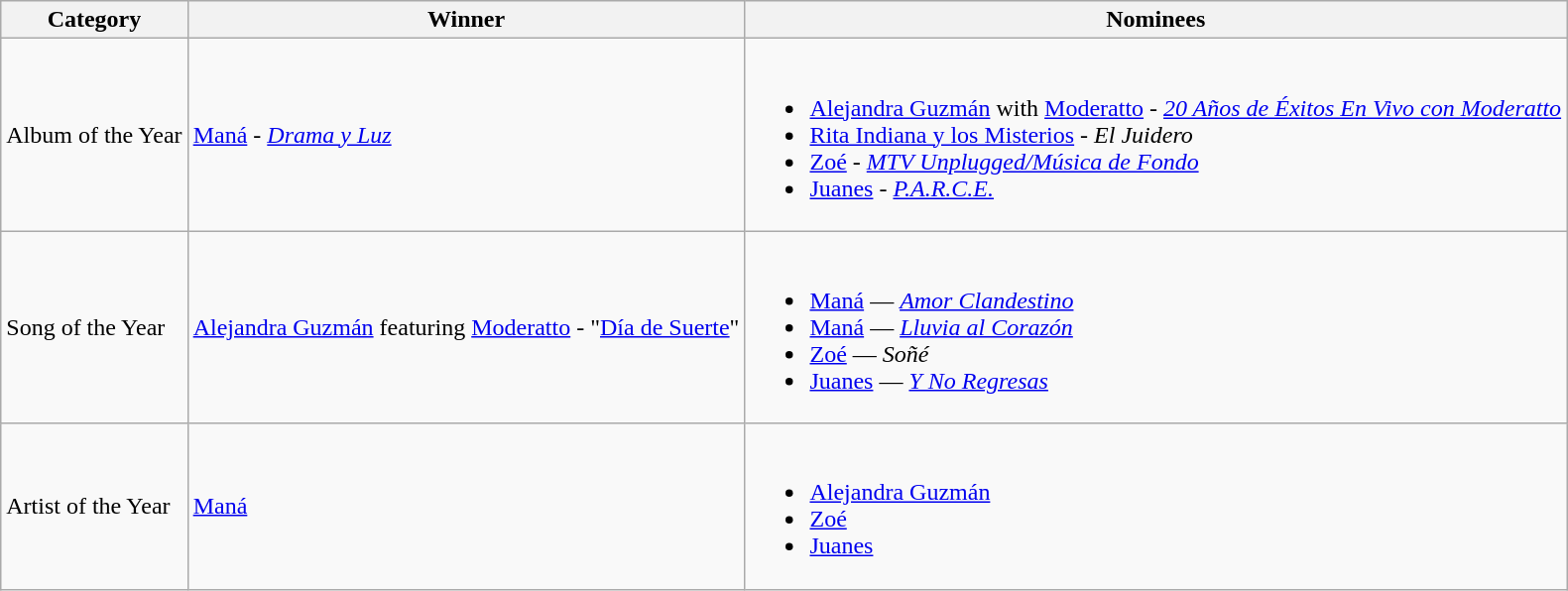<table class="wikitable">
<tr>
<th>Category</th>
<th>Winner</th>
<th>Nominees</th>
</tr>
<tr>
<td>Album of the Year</td>
<td><a href='#'>Maná</a> - <em><a href='#'>Drama y Luz</a></em></td>
<td><br><ul><li><a href='#'>Alejandra Guzmán</a> with <a href='#'>Moderatto</a> - <em><a href='#'>20 Años de Éxitos En Vivo con Moderatto</a></em></li><li><a href='#'>Rita Indiana y los Misterios</a> - <em>El Juidero</em></li><li><a href='#'>Zoé</a> - <em><a href='#'>MTV Unplugged/Música de Fondo</a></em></li><li><a href='#'>Juanes</a> - <em><a href='#'>P.A.R.C.E.</a></em></li></ul></td>
</tr>
<tr>
<td>Song of the Year</td>
<td><a href='#'>Alejandra Guzmán</a> featuring <a href='#'>Moderatto</a> - "<a href='#'>Día de Suerte</a>"</td>
<td><br><ul><li><a href='#'>Maná</a> — <em><a href='#'>Amor Clandestino</a></em></li><li><a href='#'>Maná</a> — <em><a href='#'>Lluvia al Corazón</a></em></li><li><a href='#'>Zoé</a> — <em>Soñé</em></li><li><a href='#'>Juanes</a> — <em><a href='#'>Y No Regresas</a></em></li></ul></td>
</tr>
<tr>
<td>Artist of the Year</td>
<td><a href='#'>Maná</a></td>
<td><br><ul><li><a href='#'>Alejandra Guzmán</a></li><li><a href='#'>Zoé</a></li><li><a href='#'>Juanes</a></li></ul></td>
</tr>
</table>
